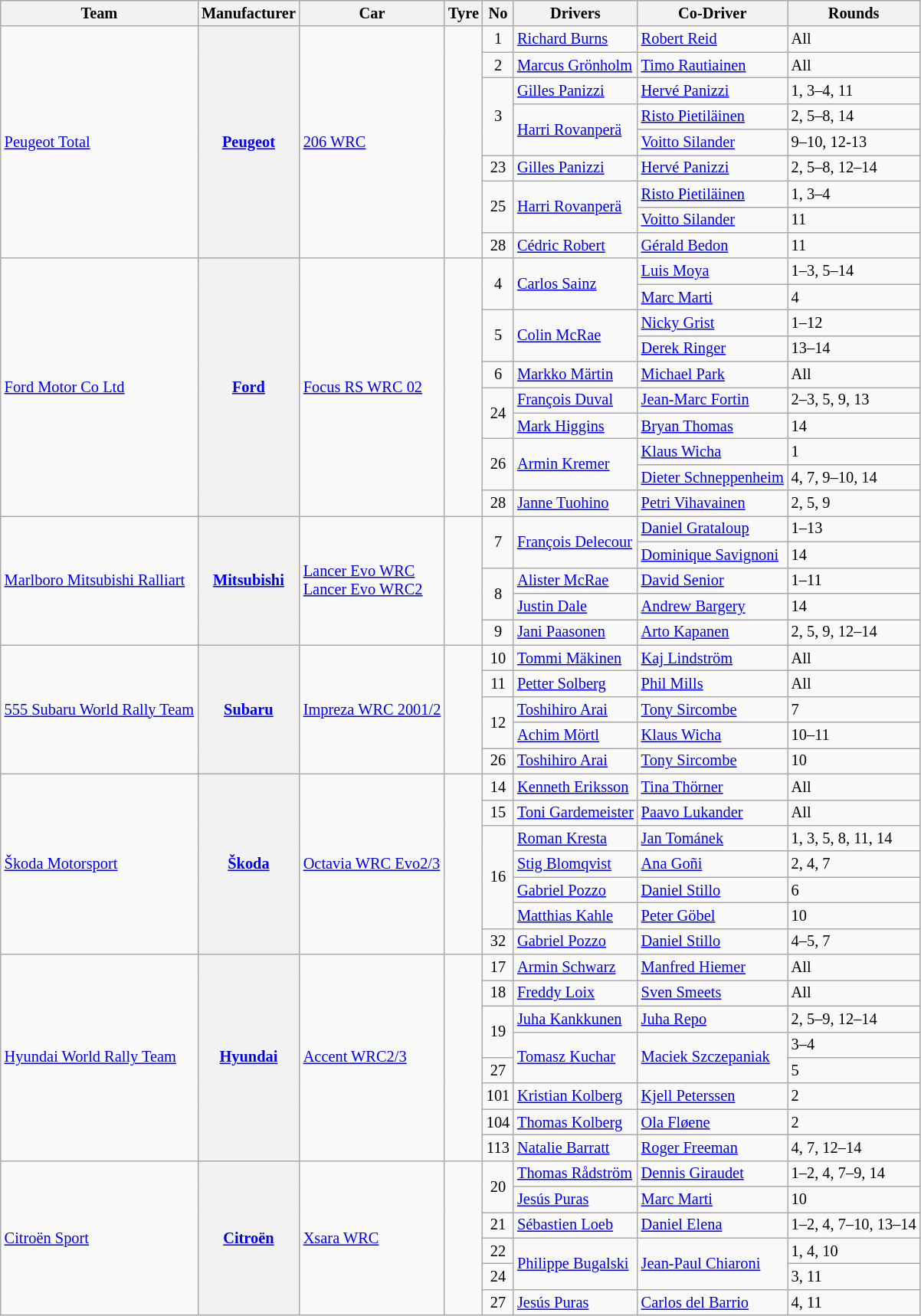<table class="wikitable" style="font-size: 85%">
<tr>
<th>Team</th>
<th>Manufacturer</th>
<th>Car</th>
<th>Tyre</th>
<th>No</th>
<th>Drivers</th>
<th>Co-Driver</th>
<th>Rounds</th>
</tr>
<tr>
<td rowspan="9"> <a href='#'>Peugeot Total</a></td>
<th rowspan="9"><a href='#'>Peugeot</a></th>
<td rowspan="9"><a href='#'>206 WRC</a></td>
<td rowspan="9" align="center"></td>
<td align="center">1</td>
<td> <a href='#'>Richard Burns</a></td>
<td> <a href='#'> Robert Reid</a></td>
<td>All</td>
</tr>
<tr>
<td align="center">2</td>
<td> <a href='#'>Marcus Grönholm</a></td>
<td> <a href='#'>Timo Rautiainen</a></td>
<td>All</td>
</tr>
<tr>
<td rowspan="3" align="center">3</td>
<td> <a href='#'>Gilles Panizzi</a></td>
<td> <a href='#'>Hervé Panizzi</a></td>
<td>1, 3–4, 11</td>
</tr>
<tr>
<td rowspan="2"> <a href='#'>Harri Rovanperä</a></td>
<td> <a href='#'>Risto Pietiläinen</a></td>
<td>2, 5–8, 14</td>
</tr>
<tr>
<td> <a href='#'>Voitto Silander</a></td>
<td>9–10, 12-13</td>
</tr>
<tr>
<td align="center">23</td>
<td> <a href='#'>Gilles Panizzi</a></td>
<td> <a href='#'>Hervé Panizzi</a></td>
<td>2, 5–8, 12–14</td>
</tr>
<tr>
<td rowspan="2" align="center">25</td>
<td rowspan="2"> <a href='#'>Harri Rovanperä</a></td>
<td> <a href='#'>Risto Pietiläinen</a></td>
<td>1, 3–4</td>
</tr>
<tr>
<td> <a href='#'>Voitto Silander</a></td>
<td>11</td>
</tr>
<tr>
<td align="center">28</td>
<td> <a href='#'> Cédric Robert</a></td>
<td> <a href='#'> Gérald Bedon</a></td>
<td>11</td>
</tr>
<tr>
<td rowspan="10"> <a href='#'>Ford Motor Co Ltd</a></td>
<th rowspan="10"><a href='#'>Ford</a></th>
<td rowspan="10"><a href='#'>Focus RS WRC 02</a></td>
<td rowspan="10" align="center"></td>
<td rowspan="2" align="center">4</td>
<td rowspan="2"> <a href='#'>Carlos Sainz</a></td>
<td> <a href='#'>Luis Moya</a></td>
<td>1–3, 5–14</td>
</tr>
<tr>
<td> <a href='#'>Marc Marti</a></td>
<td>4</td>
</tr>
<tr>
<td rowspan="2" align="center">5</td>
<td rowspan="2"> <a href='#'>Colin McRae</a></td>
<td> <a href='#'>Nicky Grist</a></td>
<td>1–12</td>
</tr>
<tr>
<td> <a href='#'>Derek Ringer</a></td>
<td>13–14</td>
</tr>
<tr>
<td align="center">6</td>
<td> <a href='#'>Markko Märtin</a></td>
<td> <a href='#'>Michael Park</a></td>
<td>All</td>
</tr>
<tr>
<td rowspan="2" align="center">24</td>
<td> <a href='#'>François Duval</a></td>
<td> <a href='#'>Jean-Marc Fortin</a></td>
<td>2–3, 5, 9, 13</td>
</tr>
<tr>
<td> <a href='#'>Mark Higgins</a></td>
<td> <a href='#'>Bryan Thomas</a></td>
<td>14</td>
</tr>
<tr>
<td rowspan="2" align="center">26</td>
<td rowspan="2"> <a href='#'>Armin Kremer</a></td>
<td> <a href='#'>Klaus Wicha</a></td>
<td>1</td>
</tr>
<tr>
<td nowrap> <a href='#'>Dieter Schneppenheim</a></td>
<td>4, 7, 9–10, 14</td>
</tr>
<tr>
<td align="center">28</td>
<td> <a href='#'>Janne Tuohino</a></td>
<td> <a href='#'>Petri Vihavainen</a></td>
<td>2, 5, 9</td>
</tr>
<tr>
<td rowspan="5"> <a href='#'>Marlboro Mitsubishi Ralliart</a></td>
<th rowspan="5"><a href='#'>Mitsubishi</a></th>
<td rowspan="5"><a href='#'>Lancer Evo WRC</a><br><a href='#'>Lancer Evo WRC2</a></td>
<td rowspan="5" align="center"></td>
<td rowspan="2" align="center">7</td>
<td rowspan="2" nowrap> <a href='#'>François Delecour</a></td>
<td> <a href='#'>Daniel Grataloup</a></td>
<td>1–13</td>
</tr>
<tr>
<td> <a href='#'>Dominique Savignoni</a></td>
<td>14</td>
</tr>
<tr>
<td align="center" rowspan="2">8</td>
<td> <a href='#'>Alister McRae</a></td>
<td> <a href='#'>David Senior</a></td>
<td>1–11</td>
</tr>
<tr>
<td> <a href='#'>Justin Dale</a></td>
<td> <a href='#'>Andrew Bargery</a></td>
<td>14</td>
</tr>
<tr>
<td align="center">9</td>
<td> <a href='#'>Jani Paasonen</a></td>
<td> <a href='#'>Arto Kapanen</a></td>
<td>2, 5, 9, 12–14</td>
</tr>
<tr>
<td rowspan="5" nowrap> <a href='#'>555 Subaru World Rally Team</a></td>
<th rowspan="5"><a href='#'>Subaru</a></th>
<td rowspan="5" nowrap><a href='#'>Impreza WRC 2001/2</a></td>
<td rowspan="5" align="center"></td>
<td align="center">10</td>
<td> <a href='#'>Tommi Mäkinen</a></td>
<td> <a href='#'>Kaj Lindström</a></td>
<td>All</td>
</tr>
<tr>
<td align="center">11</td>
<td> <a href='#'>Petter Solberg</a></td>
<td> <a href='#'>Phil Mills</a></td>
<td>All</td>
</tr>
<tr>
<td align="center" rowspan="2">12</td>
<td> <a href='#'>Toshihiro Arai</a></td>
<td> <a href='#'>Tony Sircombe</a></td>
<td>7</td>
</tr>
<tr>
<td> <a href='#'>Achim Mörtl</a></td>
<td> <a href='#'>Klaus Wicha</a></td>
<td>10–11</td>
</tr>
<tr>
<td align="center">26</td>
<td> <a href='#'>Toshihiro Arai</a></td>
<td> <a href='#'>Tony Sircombe</a></td>
<td>10</td>
</tr>
<tr>
<td rowspan="7"> <a href='#'>Škoda Motorsport</a></td>
<th rowspan="7"><a href='#'>Škoda</a></th>
<td rowspan="7"><a href='#'>Octavia WRC Evo2/3</a></td>
<td rowspan="7" align="center"></td>
<td align="center">14</td>
<td> <a href='#'>Kenneth Eriksson</a></td>
<td> <a href='#'>Tina Thörner</a></td>
<td>All</td>
</tr>
<tr>
<td align="center">15</td>
<td nowrap> <a href='#'>Toni Gardemeister</a></td>
<td> <a href='#'>Paavo Lukander</a></td>
<td>All</td>
</tr>
<tr>
<td align="center" rowspan="4">16</td>
<td> <a href='#'>Roman Kresta</a></td>
<td> <a href='#'>Jan Tománek</a></td>
<td>1, 3, 5, 8, 11, 14</td>
</tr>
<tr>
<td> <a href='#'>Stig Blomqvist</a></td>
<td> <a href='#'>Ana Goñi</a></td>
<td>2, 4, 7</td>
</tr>
<tr>
<td> <a href='#'>Gabriel Pozzo</a></td>
<td> <a href='#'>Daniel Stillo</a></td>
<td>6</td>
</tr>
<tr>
<td> <a href='#'>Matthias Kahle</a></td>
<td> <a href='#'> Peter Göbel</a></td>
<td>10</td>
</tr>
<tr>
<td align="center">32</td>
<td> <a href='#'>Gabriel Pozzo</a></td>
<td> <a href='#'>Daniel Stillo</a></td>
<td>4–5, 7</td>
</tr>
<tr>
<td rowspan="8"> <a href='#'>Hyundai World Rally Team</a></td>
<th rowspan="8"><a href='#'>Hyundai</a></th>
<td rowspan="8"><a href='#'>Accent WRC2/3</a></td>
<td rowspan="8" align="center"></td>
<td align="center">17</td>
<td> <a href='#'>Armin Schwarz</a></td>
<td> <a href='#'>Manfred Hiemer</a></td>
<td>All</td>
</tr>
<tr>
<td align="center">18</td>
<td> <a href='#'>Freddy Loix</a></td>
<td> <a href='#'>Sven Smeets</a></td>
<td>All</td>
</tr>
<tr>
<td align="center" rowspan="2">19</td>
<td> <a href='#'>Juha Kankkunen</a></td>
<td> <a href='#'>Juha Repo</a></td>
<td>2, 5–9, 12–14</td>
</tr>
<tr>
<td rowspan="2"> <a href='#'>Tomasz Kuchar</a></td>
<td rowspan="2"> <a href='#'>Maciek Szczepaniak</a></td>
<td>3–4</td>
</tr>
<tr>
<td align="center">27</td>
<td>5</td>
</tr>
<tr>
<td align="center">101</td>
<td> <a href='#'>Kristian Kolberg</a></td>
<td> <a href='#'>Kjell Peterssen</a></td>
<td>2</td>
</tr>
<tr>
<td align="center">104</td>
<td> <a href='#'>Thomas Kolberg</a></td>
<td> <a href='#'>Ola Fløene</a></td>
<td>2</td>
</tr>
<tr>
<td align="center">113</td>
<td> <a href='#'>Natalie Barratt</a></td>
<td> <a href='#'>Roger Freeman</a></td>
<td>4, 7, 12–14</td>
</tr>
<tr>
<td rowspan="6"> <a href='#'>Citroën Sport</a></td>
<th rowspan="6"><a href='#'>Citroën</a></th>
<td rowspan="6"><a href='#'>Xsara WRC</a></td>
<td rowspan="6" align="center"></td>
<td align="center" rowspan="2">20</td>
<td> <a href='#'>Thomas Rådström</a></td>
<td> <a href='#'>Dennis Giraudet</a></td>
<td>1–2, 4, 7–9, 14</td>
</tr>
<tr>
<td> <a href='#'>Jesús Puras</a></td>
<td> <a href='#'>Marc Marti</a></td>
<td>10</td>
</tr>
<tr>
<td align="center">21</td>
<td> <a href='#'>Sébastien Loeb</a></td>
<td> <a href='#'>Daniel Elena</a></td>
<td nowrap>1–2, 4, 7–10, 13–14</td>
</tr>
<tr>
<td align="center">22</td>
<td rowspan="2"> <a href='#'>Philippe Bugalski</a></td>
<td rowspan="2"> <a href='#'>Jean-Paul Chiaroni</a></td>
<td>1, 4, 10</td>
</tr>
<tr>
<td align="center">24</td>
<td>3, 11</td>
</tr>
<tr>
<td align="center">27</td>
<td> <a href='#'>Jesús Puras</a></td>
<td> <a href='#'>Carlos del Barrio</a></td>
<td>4, 11</td>
</tr>
</table>
